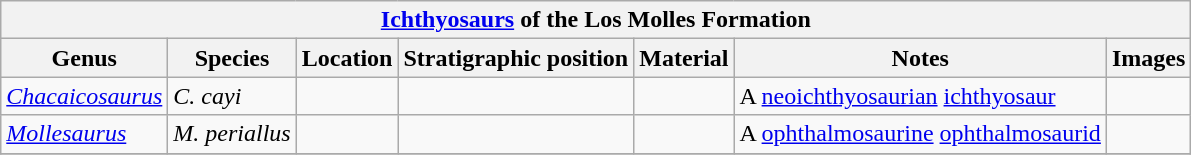<table class="wikitable" align="center">
<tr>
<th colspan="7" align="center"><a href='#'>Ichthyosaurs</a> of the Los Molles Formation</th>
</tr>
<tr>
<th>Genus</th>
<th>Species</th>
<th>Location</th>
<th>Stratigraphic position</th>
<th>Material</th>
<th>Notes</th>
<th>Images</th>
</tr>
<tr>
<td><em><a href='#'>Chacaicosaurus</a></em></td>
<td><em>C. cayi</em></td>
<td></td>
<td></td>
<td></td>
<td>A <a href='#'>neoichthyosaurian</a> <a href='#'>ichthyosaur</a></td>
<td></td>
</tr>
<tr>
<td><em><a href='#'>Mollesaurus</a></em></td>
<td><em>M. periallus</em></td>
<td></td>
<td></td>
<td></td>
<td>A <a href='#'>ophthalmosaurine</a> <a href='#'>ophthalmosaurid</a></td>
<td></td>
</tr>
<tr>
</tr>
</table>
